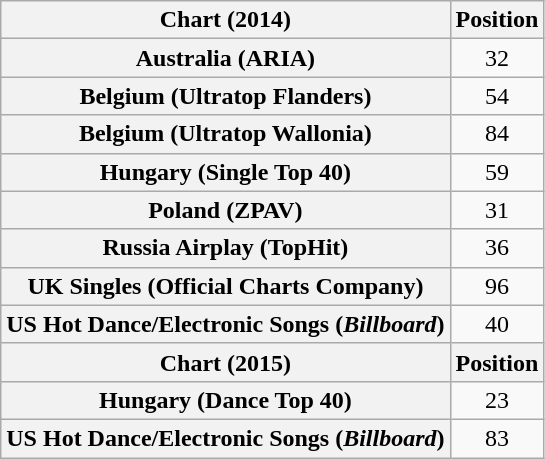<table class="wikitable sortable plainrowheaders" style="text-align:center;">
<tr>
<th scope="col">Chart (2014)</th>
<th scope="col">Position</th>
</tr>
<tr>
<th scope="row">Australia (ARIA)</th>
<td>32</td>
</tr>
<tr>
<th scope="row">Belgium (Ultratop Flanders)</th>
<td>54</td>
</tr>
<tr>
<th scope="row">Belgium (Ultratop Wallonia)</th>
<td>84</td>
</tr>
<tr>
<th scope="row">Hungary (Single Top 40)</th>
<td>59</td>
</tr>
<tr>
<th scope="row">Poland (ZPAV)</th>
<td>31</td>
</tr>
<tr>
<th scope="row">Russia Airplay (TopHit)</th>
<td>36</td>
</tr>
<tr>
<th scope="row">UK Singles (Official Charts Company)</th>
<td>96</td>
</tr>
<tr>
<th scope="row">US Hot Dance/Electronic Songs (<em>Billboard</em>)</th>
<td>40</td>
</tr>
<tr>
<th scope="col">Chart (2015)</th>
<th scope="col">Position</th>
</tr>
<tr>
<th scope="row">Hungary (Dance Top 40)</th>
<td>23</td>
</tr>
<tr>
<th scope="row">US Hot Dance/Electronic Songs (<em>Billboard</em>)</th>
<td>83</td>
</tr>
</table>
